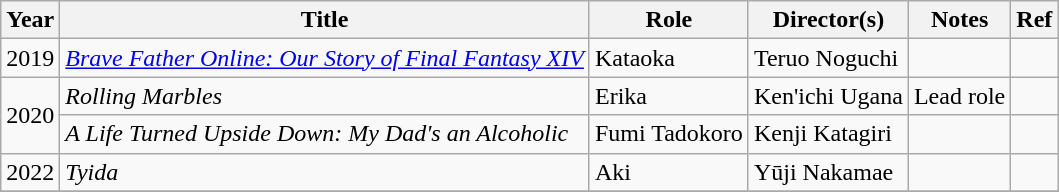<table class="wikitable sortable">
<tr>
<th>Year</th>
<th>Title</th>
<th>Role</th>
<th>Director(s)</th>
<th>Notes</th>
<th class="unsortable">Ref</th>
</tr>
<tr>
<td>2019</td>
<td><em><a href='#'>Brave Father Online: Our Story of Final Fantasy XIV</a></em></td>
<td>Kataoka</td>
<td>Teruo Noguchi</td>
<td></td>
<td></td>
</tr>
<tr>
<td rowspan="2">2020</td>
<td><em>Rolling Marbles</em></td>
<td>Erika</td>
<td>Ken'ichi Ugana</td>
<td>Lead role</td>
<td></td>
</tr>
<tr>
<td><em>A Life Turned Upside Down: My Dad's an Alcoholic</em></td>
<td>Fumi Tadokoro</td>
<td>Kenji Katagiri</td>
<td></td>
<td></td>
</tr>
<tr>
<td>2022</td>
<td><em>Tyida</em></td>
<td>Aki</td>
<td>Yūji Nakamae</td>
<td></td>
<td></td>
</tr>
<tr>
</tr>
</table>
